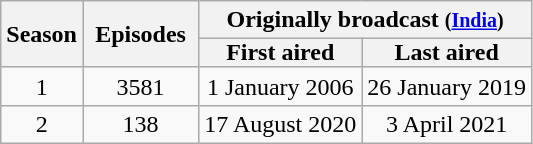<table class="wikitable" style="text-align:center">
<tr>
<th rowspan="2">Season</th>
<th style="padding: 0 8px" rowspan="2">Episodes</th>
<th colspan="2">Originally broadcast <small>(<a href='#'>India</a>)</small></th>
</tr>
<tr>
<th style="padding: 0 8px">First aired</th>
<th style="padding: 0 8px">Last aired</th>
</tr>
<tr>
<td>1</td>
<td>3581</td>
<td>1 January 2006</td>
<td>26 January 2019</td>
</tr>
<tr>
<td>2</td>
<td>138</td>
<td>17 August 2020</td>
<td>3 April 2021</td>
</tr>
</table>
